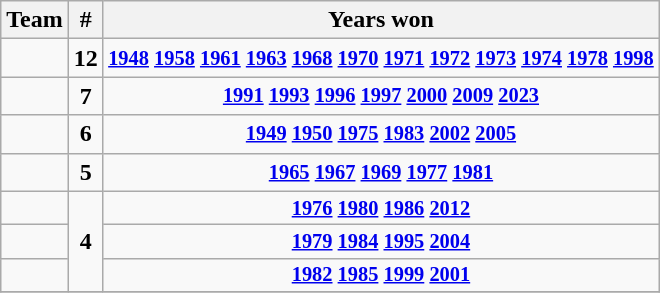<table class="wikitable" style="text-align:center;">
<tr>
<th>Team</th>
<th>#</th>
<th>Years won</th>
</tr>
<tr>
<td style=><strong></strong></td>
<td><strong>12</strong></td>
<td style="font-size:85%;"><strong><a href='#'>1948</a> <a href='#'>1958</a> <a href='#'>1961</a> <a href='#'>1963</a> <a href='#'>1968</a> <a href='#'>1970</a> <a href='#'>1971</a> <a href='#'>1972</a> <a href='#'>1973</a> <a href='#'>1974</a> <a href='#'>1978</a> <a href='#'>1998</a></strong></td>
</tr>
<tr>
<td style=><strong></strong></td>
<td><strong>7</strong></td>
<td style="font-size:85%;"><strong><a href='#'>1991</a> <a href='#'>1993</a> <a href='#'>1996</a> <a href='#'>1997</a> <a href='#'>2000</a> <a href='#'>2009</a> <a href='#'>2023</a></strong></td>
</tr>
<tr>
<td style=><strong><a href='#'></a></strong></td>
<td><strong>6</strong></td>
<td style="font-size:85%;"><strong><a href='#'>1949</a> <a href='#'>1950</a> <a href='#'>1975</a> <a href='#'>1983</a> <a href='#'>2002</a> <a href='#'>2005</a></strong></td>
</tr>
<tr>
<td style=><strong></strong></td>
<td><strong>5</strong></td>
<td style="font-size:85%;"><strong><a href='#'>1965</a> <a href='#'>1967</a> <a href='#'>1969</a> <a href='#'>1977</a> <a href='#'>1981</a></strong></td>
</tr>
<tr>
<td style=><strong><a href='#'></a></strong></td>
<td rowspan=3><strong>4</strong></td>
<td style="font-size:85%;"><strong><a href='#'>1976</a> <a href='#'>1980</a> <a href='#'>1986</a> <a href='#'>2012</a></strong></td>
</tr>
<tr>
<td style=><strong></strong></td>
<td style="font-size:85%;"><strong><a href='#'>1979</a> <a href='#'>1984</a> <a href='#'>1995</a> <a href='#'>2004</a></strong></td>
</tr>
<tr>
<td style=><strong><a href='#'></a></strong></td>
<td style="font-size:85%;"><strong><a href='#'>1982</a> <a href='#'>1985</a> <a href='#'>1999</a> <a href='#'>2001</a></strong></td>
</tr>
<tr>
</tr>
</table>
